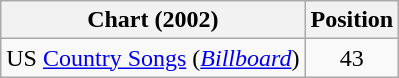<table class="wikitable sortable">
<tr>
<th scope="col">Chart (2002)</th>
<th scope="col">Position</th>
</tr>
<tr>
<td>US <a href='#'>Country Songs</a> (<em><a href='#'>Billboard</a></em>)</td>
<td align="center">43</td>
</tr>
</table>
